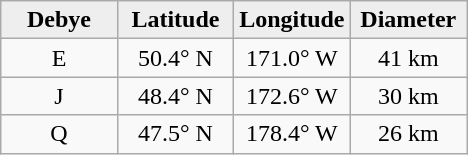<table class="wikitable">
<tr>
<th width="25%" style="background:#eeeeee;">Debye</th>
<th width="25%" style="background:#eeeeee;">Latitude</th>
<th width="25%" style="background:#eeeeee;">Longitude</th>
<th width="25%" style="background:#eeeeee;">Diameter</th>
</tr>
<tr>
<td align="center">E</td>
<td align="center">50.4° N</td>
<td align="center">171.0° W</td>
<td align="center">41 km</td>
</tr>
<tr>
<td align="center">J</td>
<td align="center">48.4° N</td>
<td align="center">172.6° W</td>
<td align="center">30 km</td>
</tr>
<tr>
<td align="center">Q</td>
<td align="center">47.5° N</td>
<td align="center">178.4° W</td>
<td align="center">26 km</td>
</tr>
</table>
